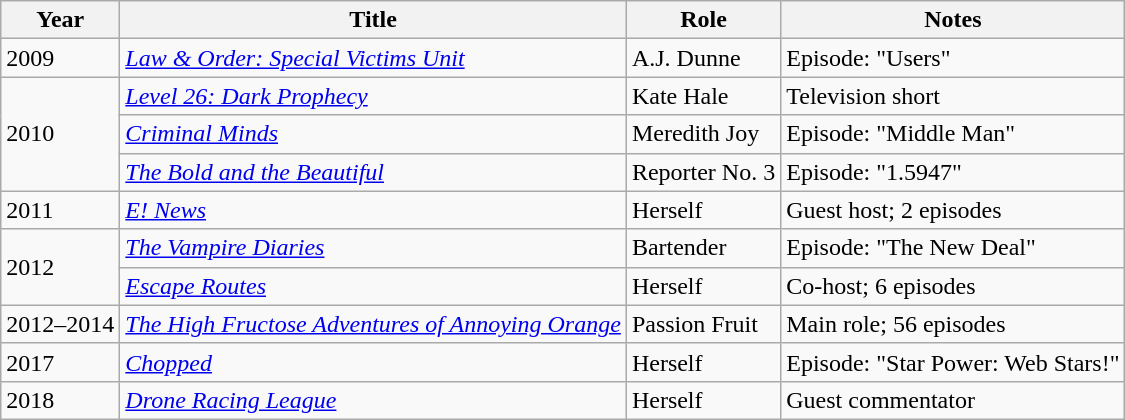<table class="wikitable">
<tr>
<th>Year</th>
<th>Title</th>
<th>Role</th>
<th>Notes</th>
</tr>
<tr>
<td>2009</td>
<td><em><a href='#'>Law & Order: Special Victims Unit</a></em></td>
<td>A.J. Dunne</td>
<td>Episode: "Users"</td>
</tr>
<tr>
<td rowspan="3">2010</td>
<td><em><a href='#'>Level 26: Dark Prophecy</a></em></td>
<td>Kate Hale</td>
<td>Television short</td>
</tr>
<tr>
<td><em><a href='#'>Criminal Minds</a></em></td>
<td>Meredith Joy</td>
<td>Episode: "Middle Man"</td>
</tr>
<tr>
<td><em><a href='#'>The Bold and the Beautiful</a></em></td>
<td>Reporter No. 3</td>
<td>Episode: "1.5947"</td>
</tr>
<tr>
<td>2011</td>
<td><em><a href='#'>E! News</a></em></td>
<td>Herself</td>
<td>Guest host; 2 episodes</td>
</tr>
<tr>
<td rowspan="2">2012</td>
<td><em><a href='#'>The Vampire Diaries</a></em></td>
<td>Bartender</td>
<td>Episode: "The New Deal"</td>
</tr>
<tr>
<td><em><a href='#'>Escape Routes</a></em></td>
<td>Herself</td>
<td>Co-host; 6 episodes</td>
</tr>
<tr>
<td>2012–2014</td>
<td><em><a href='#'>The High Fructose Adventures of Annoying Orange</a></em></td>
<td>Passion Fruit</td>
<td>Main role; 56 episodes</td>
</tr>
<tr>
<td>2017</td>
<td><em><a href='#'>Chopped</a></em></td>
<td>Herself</td>
<td>Episode: "Star Power: Web Stars!"</td>
</tr>
<tr>
<td>2018</td>
<td><em><a href='#'>Drone Racing League</a></em></td>
<td>Herself</td>
<td>Guest commentator</td>
</tr>
</table>
